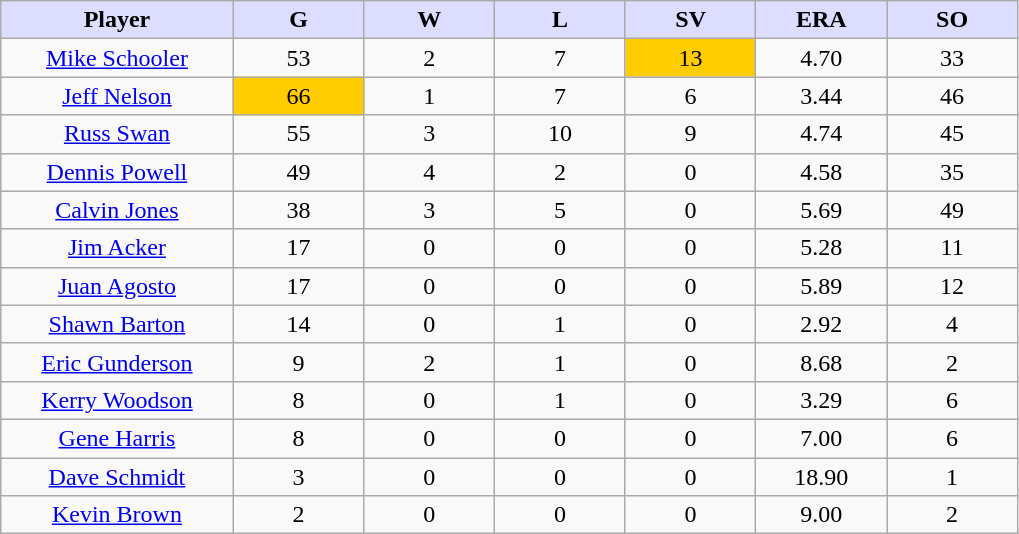<table class="wikitable sortable">
<tr>
<th style="background:#ddf; width:16%;">Player</th>
<th style="background:#ddf; width:9%;">G</th>
<th style="background:#ddf; width:9%;">W</th>
<th style="background:#ddf; width:9%;">L</th>
<th style="background:#ddf; width:9%;">SV</th>
<th style="background:#ddf; width:9%;">ERA</th>
<th style="background:#ddf; width:9%;">SO</th>
</tr>
<tr align=center>
<td><a href='#'>Mike Schooler</a></td>
<td>53</td>
<td>2</td>
<td>7</td>
<td bgcolor="#FFCC00">13</td>
<td>4.70</td>
<td>33</td>
</tr>
<tr align=center>
<td><a href='#'>Jeff Nelson</a></td>
<td bgcolor="#FFCC00">66</td>
<td>1</td>
<td>7</td>
<td>6</td>
<td>3.44</td>
<td>46</td>
</tr>
<tr align=center>
<td><a href='#'>Russ Swan</a></td>
<td>55</td>
<td>3</td>
<td>10</td>
<td>9</td>
<td>4.74</td>
<td>45</td>
</tr>
<tr align=center>
<td><a href='#'>Dennis Powell</a></td>
<td>49</td>
<td>4</td>
<td>2</td>
<td>0</td>
<td>4.58</td>
<td>35</td>
</tr>
<tr align=center>
<td><a href='#'>Calvin Jones</a></td>
<td>38</td>
<td>3</td>
<td>5</td>
<td>0</td>
<td>5.69</td>
<td>49</td>
</tr>
<tr align=center>
<td><a href='#'>Jim Acker</a></td>
<td>17</td>
<td>0</td>
<td>0</td>
<td>0</td>
<td>5.28</td>
<td>11</td>
</tr>
<tr align=center>
<td><a href='#'>Juan Agosto</a></td>
<td>17</td>
<td>0</td>
<td>0</td>
<td>0</td>
<td>5.89</td>
<td>12</td>
</tr>
<tr align=center>
<td><a href='#'>Shawn Barton</a></td>
<td>14</td>
<td>0</td>
<td>1</td>
<td>0</td>
<td>2.92</td>
<td>4</td>
</tr>
<tr align=center>
<td><a href='#'>Eric Gunderson</a></td>
<td>9</td>
<td>2</td>
<td>1</td>
<td>0</td>
<td>8.68</td>
<td>2</td>
</tr>
<tr align=center>
<td><a href='#'>Kerry Woodson</a></td>
<td>8</td>
<td>0</td>
<td>1</td>
<td>0</td>
<td>3.29</td>
<td>6</td>
</tr>
<tr align=center>
<td><a href='#'>Gene Harris</a></td>
<td>8</td>
<td>0</td>
<td>0</td>
<td>0</td>
<td>7.00</td>
<td>6</td>
</tr>
<tr align=center>
<td><a href='#'>Dave Schmidt</a></td>
<td>3</td>
<td>0</td>
<td>0</td>
<td>0</td>
<td>18.90</td>
<td>1</td>
</tr>
<tr align=center>
<td><a href='#'>Kevin Brown</a></td>
<td>2</td>
<td>0</td>
<td>0</td>
<td>0</td>
<td>9.00</td>
<td>2</td>
</tr>
</table>
